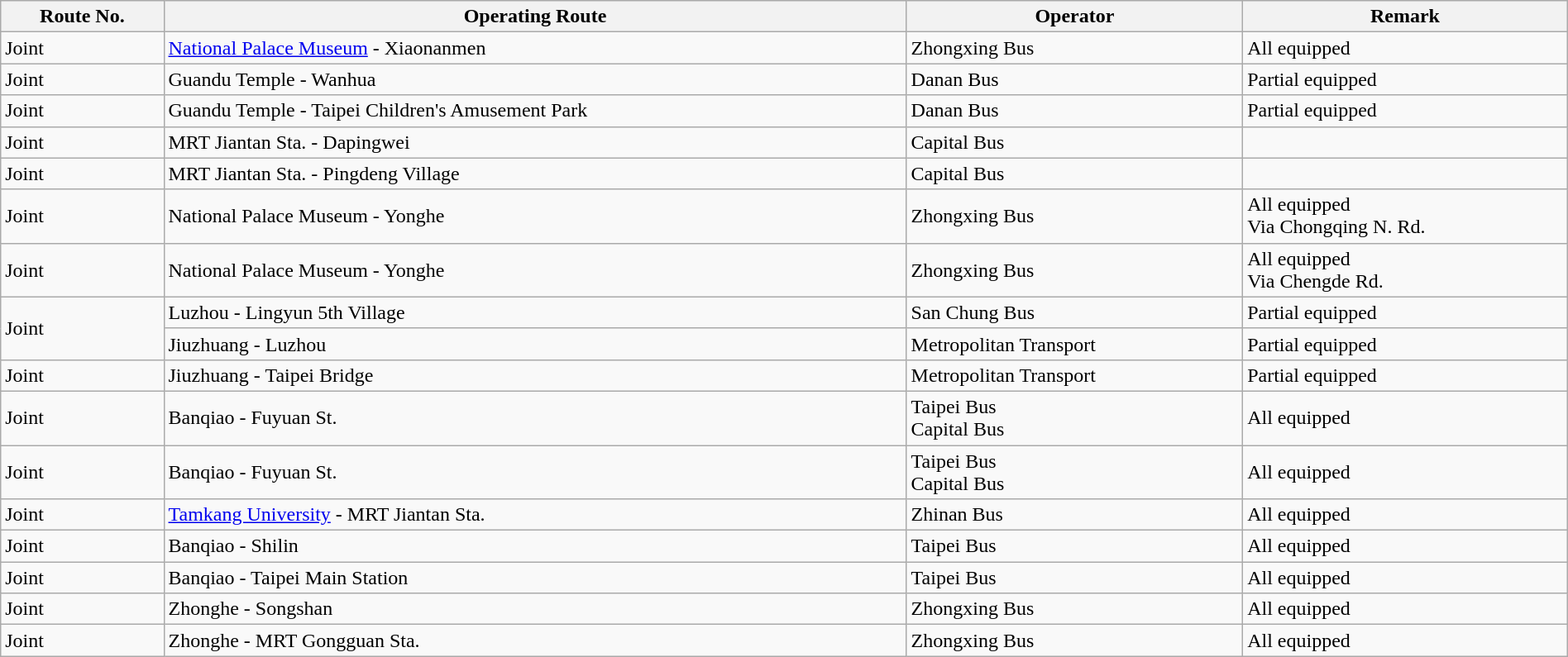<table class="wikitable"  style="width:100%; margin:auto;">
<tr>
<th>Route No.</th>
<th>Operating Route</th>
<th>Operator</th>
<th>Remark</th>
</tr>
<tr>
<td>Joint <strong></strong></td>
<td><a href='#'>National Palace Museum</a> - Xiaonanmen</td>
<td>Zhongxing Bus</td>
<td> All equipped</td>
</tr>
<tr>
<td>Joint <strong></strong></td>
<td>Guandu Temple - Wanhua</td>
<td>Danan Bus</td>
<td> Partial equipped</td>
</tr>
<tr>
<td>Joint <strong></strong></td>
<td>Guandu Temple - Taipei Children's Amusement Park</td>
<td>Danan Bus</td>
<td> Partial equipped</td>
</tr>
<tr>
<td>Joint <strong></strong></td>
<td>MRT Jiantan Sta. - Dapingwei</td>
<td>Capital Bus</td>
<td></td>
</tr>
<tr>
<td>Joint <strong></strong></td>
<td>MRT Jiantan Sta. - Pingdeng Village</td>
<td>Capital Bus</td>
<td></td>
</tr>
<tr>
<td>Joint <strong></strong></td>
<td>National Palace Museum - Yonghe</td>
<td>Zhongxing Bus</td>
<td> All equipped<br>Via Chongqing N. Rd.</td>
</tr>
<tr>
<td>Joint <strong></strong></td>
<td>National Palace Museum - Yonghe</td>
<td>Zhongxing Bus</td>
<td> All equipped<br>Via Chengde Rd.</td>
</tr>
<tr>
<td rowspan="2">Joint <strong></strong></td>
<td>Luzhou - Lingyun 5th Village</td>
<td>San Chung Bus</td>
<td> Partial equipped</td>
</tr>
<tr>
<td>Jiuzhuang - Luzhou</td>
<td>Metropolitan Transport</td>
<td> Partial equipped</td>
</tr>
<tr>
<td>Joint <strong></strong></td>
<td>Jiuzhuang - Taipei Bridge</td>
<td>Metropolitan Transport</td>
<td> Partial equipped</td>
</tr>
<tr>
<td>Joint <strong></strong></td>
<td>Banqiao - Fuyuan St.</td>
<td>Taipei Bus<br>Capital Bus</td>
<td> All equipped</td>
</tr>
<tr>
<td>Joint <strong></strong></td>
<td>Banqiao - Fuyuan St.</td>
<td>Taipei Bus<br>Capital Bus</td>
<td> All equipped</td>
</tr>
<tr>
<td>Joint <strong></strong></td>
<td><a href='#'>Tamkang University</a> - MRT Jiantan Sta.</td>
<td>Zhinan Bus</td>
<td> All equipped</td>
</tr>
<tr>
<td>Joint <strong></strong></td>
<td>Banqiao - Shilin</td>
<td>Taipei Bus</td>
<td> All equipped</td>
</tr>
<tr>
<td>Joint <strong></strong></td>
<td>Banqiao - Taipei Main Station</td>
<td>Taipei Bus</td>
<td> All equipped</td>
</tr>
<tr>
<td>Joint <strong></strong></td>
<td>Zhonghe - Songshan</td>
<td>Zhongxing Bus</td>
<td> All equipped</td>
</tr>
<tr>
<td>Joint <strong></strong></td>
<td>Zhonghe - MRT Gongguan Sta.</td>
<td>Zhongxing Bus</td>
<td> All equipped</td>
</tr>
</table>
